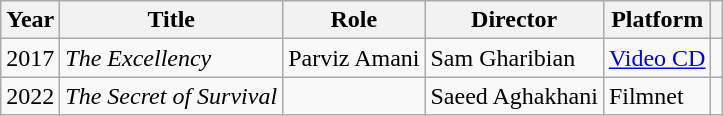<table class="wikitable sortable">
<tr>
<th>Year</th>
<th>Title</th>
<th>Role</th>
<th>Director</th>
<th>Platform</th>
<th></th>
</tr>
<tr>
<td>2017</td>
<td><em>The Excellency</em></td>
<td>Parviz Amani</td>
<td>Sam Gharibian</td>
<td><a href='#'>Video CD</a></td>
<td></td>
</tr>
<tr>
<td>2022</td>
<td><em>The Secret of Survival</em></td>
<td></td>
<td>Saeed Aghakhani</td>
<td>Filmnet</td>
<td></td>
</tr>
</table>
